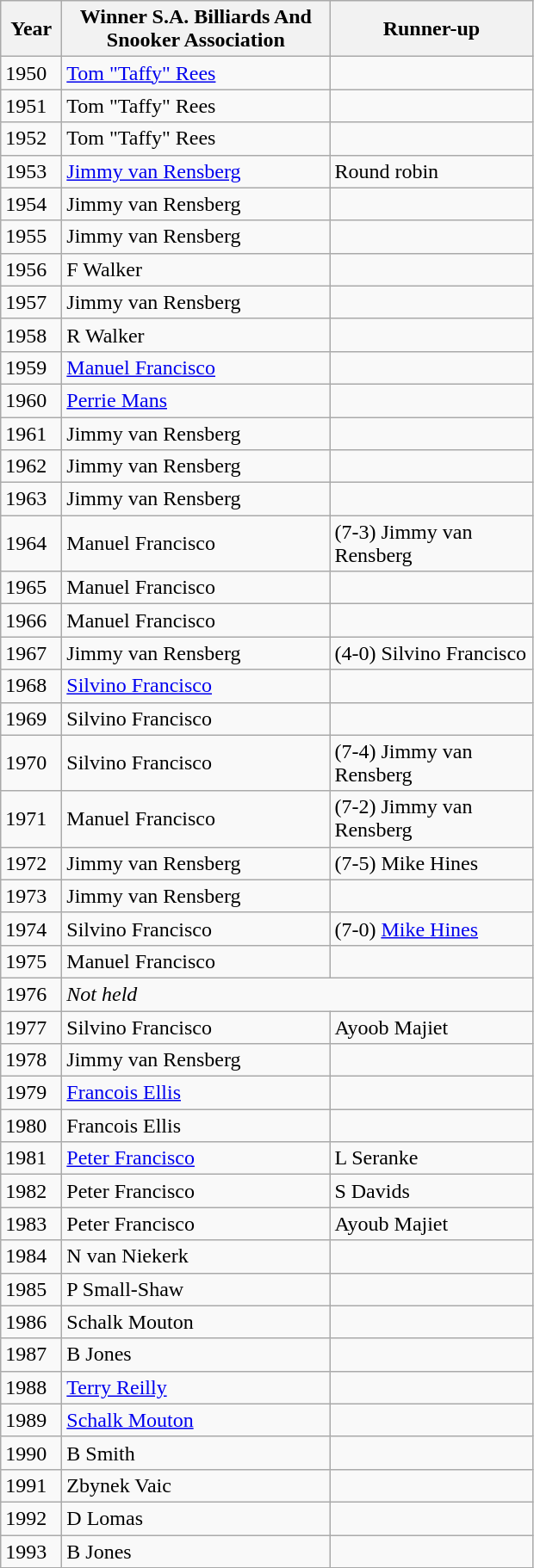<table class="wikitable">
<tr>
<th width=40>Year</th>
<th width=200>Winner S.A. Billiards And Snooker Association</th>
<th width=150>Runner-up</th>
</tr>
<tr>
<td>1950</td>
<td><a href='#'>Tom "Taffy" Rees</a></td>
<td></td>
</tr>
<tr>
<td>1951</td>
<td>Tom "Taffy" Rees</td>
<td></td>
</tr>
<tr>
<td>1952</td>
<td>Tom "Taffy" Rees</td>
<td></td>
</tr>
<tr>
<td>1953</td>
<td><a href='#'>Jimmy van Rensberg</a></td>
<td>Round robin</td>
</tr>
<tr>
<td>1954</td>
<td>Jimmy van Rensberg</td>
<td></td>
</tr>
<tr>
<td>1955</td>
<td>Jimmy van Rensberg</td>
<td></td>
</tr>
<tr>
<td>1956</td>
<td>F Walker</td>
<td></td>
</tr>
<tr>
<td>1957</td>
<td>Jimmy van Rensberg</td>
<td></td>
</tr>
<tr>
<td>1958</td>
<td>R Walker</td>
<td></td>
</tr>
<tr>
<td>1959</td>
<td><a href='#'>Manuel Francisco</a></td>
<td></td>
</tr>
<tr>
<td>1960</td>
<td><a href='#'>Perrie Mans</a></td>
<td></td>
</tr>
<tr>
<td>1961</td>
<td>Jimmy van Rensberg</td>
<td></td>
</tr>
<tr>
<td>1962</td>
<td>Jimmy van Rensberg</td>
<td></td>
</tr>
<tr>
<td>1963</td>
<td>Jimmy van Rensberg</td>
<td></td>
</tr>
<tr>
<td>1964</td>
<td>Manuel Francisco</td>
<td>(7-3) Jimmy van Rensberg</td>
</tr>
<tr>
<td>1965</td>
<td>Manuel Francisco</td>
<td></td>
</tr>
<tr>
<td>1966</td>
<td>Manuel Francisco</td>
<td></td>
</tr>
<tr>
<td>1967</td>
<td>Jimmy van Rensberg</td>
<td>(4-0) Silvino Francisco</td>
</tr>
<tr>
<td>1968</td>
<td><a href='#'>Silvino Francisco</a></td>
<td></td>
</tr>
<tr>
<td>1969</td>
<td>Silvino Francisco</td>
<td></td>
</tr>
<tr>
<td>1970</td>
<td>Silvino Francisco</td>
<td>(7-4) Jimmy van Rensberg</td>
</tr>
<tr>
<td>1971</td>
<td>Manuel Francisco</td>
<td>(7-2) Jimmy van Rensberg</td>
</tr>
<tr>
<td>1972</td>
<td>Jimmy van Rensberg</td>
<td>(7-5) Mike Hines</td>
</tr>
<tr>
<td>1973</td>
<td>Jimmy van Rensberg</td>
<td></td>
</tr>
<tr>
<td>1974</td>
<td>Silvino Francisco</td>
<td>(7-0) <a href='#'>Mike Hines</a></td>
</tr>
<tr>
<td>1975</td>
<td>Manuel Francisco</td>
<td></td>
</tr>
<tr>
<td>1976</td>
<td colspan=2><em>Not held</em></td>
</tr>
<tr>
<td>1977</td>
<td>Silvino Francisco</td>
<td>Ayoob Majiet</td>
</tr>
<tr>
<td>1978</td>
<td>Jimmy van Rensberg</td>
<td></td>
</tr>
<tr>
<td>1979</td>
<td><a href='#'>Francois Ellis</a></td>
<td></td>
</tr>
<tr>
<td>1980</td>
<td>Francois Ellis</td>
<td></td>
</tr>
<tr>
<td>1981</td>
<td><a href='#'>Peter Francisco</a></td>
<td>L Seranke</td>
</tr>
<tr>
<td>1982</td>
<td>Peter Francisco</td>
<td>S Davids</td>
</tr>
<tr>
<td>1983</td>
<td>Peter Francisco</td>
<td>Ayoub Majiet</td>
</tr>
<tr>
<td>1984</td>
<td>N van Niekerk</td>
<td></td>
</tr>
<tr>
<td>1985</td>
<td>P Small-Shaw</td>
<td></td>
</tr>
<tr>
<td>1986</td>
<td>Schalk Mouton</td>
<td></td>
</tr>
<tr>
<td>1987</td>
<td>B Jones</td>
<td></td>
</tr>
<tr>
<td>1988</td>
<td><a href='#'>Terry Reilly</a></td>
<td></td>
</tr>
<tr>
<td>1989</td>
<td><a href='#'>Schalk Mouton</a></td>
<td></td>
</tr>
<tr>
<td>1990</td>
<td>B Smith</td>
<td></td>
</tr>
<tr>
<td>1991</td>
<td>Zbynek Vaic</td>
<td></td>
</tr>
<tr>
<td>1992</td>
<td>D Lomas</td>
<td></td>
</tr>
<tr>
<td>1993</td>
<td>B Jones</td>
<td></td>
</tr>
</table>
